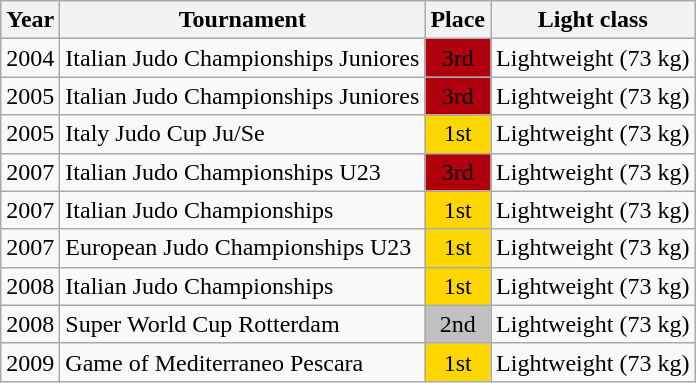<table class="wikitable">
<tr>
<th>Year</th>
<th>Tournament</th>
<th>Place</th>
<th>Light class</th>
</tr>
<tr>
<td>2004</td>
<td>Italian Judo Championships Juniores</td>
<td bgcolor="bronze" align="center">3rd</td>
<td>Lightweight (73 kg)</td>
</tr>
<tr>
<td>2005</td>
<td>Italian Judo Championships Juniores</td>
<td bgcolor="bronze" align="center">3rd</td>
<td>Lightweight (73 kg)</td>
</tr>
<tr>
<td>2005</td>
<td>Italy Judo Cup Ju/Se</td>
<td bgcolor="gold" align="center">1st</td>
<td>Lightweight (73 kg)</td>
</tr>
<tr>
<td>2007</td>
<td>Italian Judo Championships U23</td>
<td bgcolor="bronze" align="center">3rd</td>
<td>Lightweight (73 kg)</td>
</tr>
<tr>
<td>2007</td>
<td>Italian Judo Championships</td>
<td bgcolor="gold" align="center">1st</td>
<td>Lightweight (73 kg)</td>
</tr>
<tr>
<td>2007</td>
<td>European Judo Championships U23</td>
<td bgcolor="gold" align="center">1st</td>
<td>Lightweight (73 kg)</td>
</tr>
<tr>
<td>2008</td>
<td>Italian Judo Championships</td>
<td bgcolor="gold" align="center">1st</td>
<td>Lightweight (73 kg)</td>
</tr>
<tr>
<td>2008</td>
<td>Super World Cup Rotterdam</td>
<td bgcolor="silver" align="center">2nd</td>
<td>Lightweight (73 kg)</td>
</tr>
<tr>
<td>2009</td>
<td>Game of Mediterraneo Pescara</td>
<td bgcolor="Gold" align="center">1st</td>
<td>Lightweight (73 kg)</td>
</tr>
</table>
